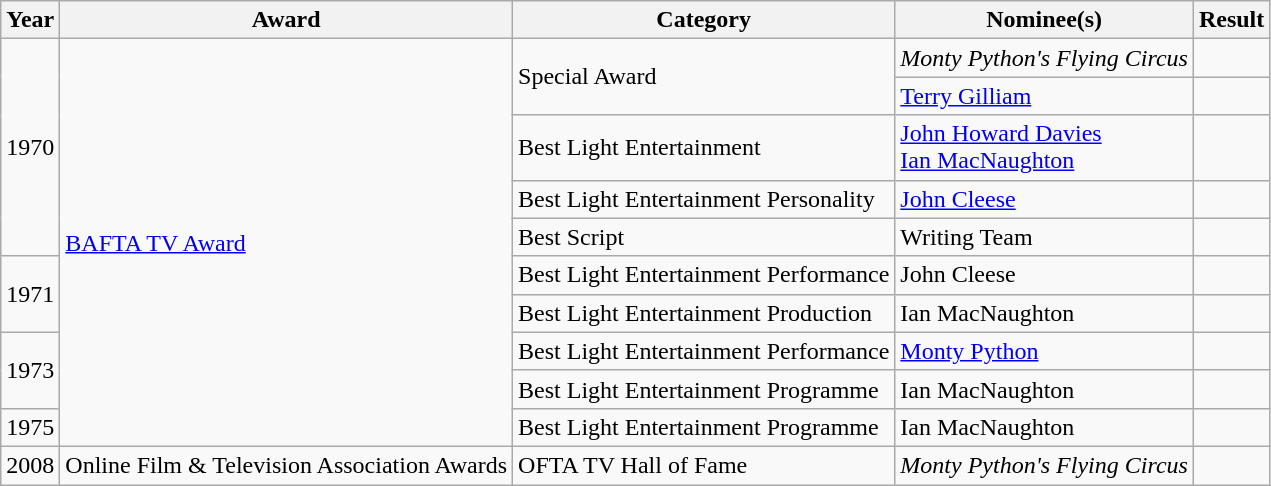<table class="wikitable">
<tr>
<th>Year</th>
<th>Award</th>
<th>Category</th>
<th>Nominee(s)</th>
<th>Result</th>
</tr>
<tr>
<td rowspan="5">1970</td>
<td rowspan="10"><a href='#'>BAFTA TV Award</a></td>
<td rowspan="2">Special Award</td>
<td><em>Monty Python's Flying Circus</em><br></td>
<td></td>
</tr>
<tr>
<td><a href='#'>Terry Gilliam</a><br></td>
<td></td>
</tr>
<tr>
<td>Best Light Entertainment</td>
<td><a href='#'>John Howard Davies</a><br><a href='#'>Ian MacNaughton</a></td>
<td></td>
</tr>
<tr>
<td>Best Light Entertainment Personality</td>
<td><a href='#'>John Cleese</a></td>
<td></td>
</tr>
<tr>
<td>Best Script</td>
<td>Writing Team</td>
<td></td>
</tr>
<tr>
<td rowspan="2">1971</td>
<td>Best Light Entertainment Performance</td>
<td>John Cleese</td>
<td></td>
</tr>
<tr>
<td>Best Light Entertainment Production</td>
<td>Ian MacNaughton</td>
<td></td>
</tr>
<tr>
<td rowspan="2">1973</td>
<td>Best Light Entertainment Performance</td>
<td><a href='#'>Monty Python</a></td>
<td></td>
</tr>
<tr>
<td>Best Light Entertainment Programme</td>
<td>Ian MacNaughton</td>
<td></td>
</tr>
<tr>
<td>1975</td>
<td>Best Light Entertainment Programme</td>
<td>Ian MacNaughton</td>
<td></td>
</tr>
<tr>
<td>2008</td>
<td>Online Film & Television Association Awards</td>
<td>OFTA TV Hall of Fame</td>
<td><em>Monty Python's Flying Circus</em></td>
<td></td>
</tr>
</table>
